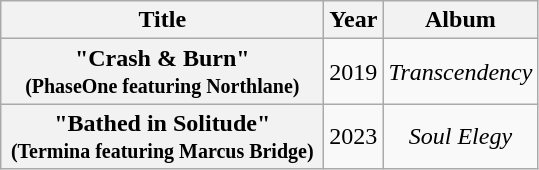<table class="wikitable plainrowheaders" style="text-align:center;" border="1">
<tr>
<th scope="col" style="width:13em;">Title</th>
<th scope="col" style="width:1em;">Year</th>
<th scope="col">Album</th>
</tr>
<tr>
<th scope="row">"Crash & Burn"<br><small>(PhaseOne featuring Northlane)</small></th>
<td>2019</td>
<td><em>Transcendency</em></td>
</tr>
<tr>
<th scope="row">"Bathed in Solitude"<br><small>(Termina featuring Marcus Bridge)</small></th>
<td>2023</td>
<td><em>Soul Elegy</em></td>
</tr>
</table>
